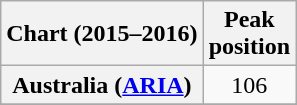<table class="wikitable sortable plainrowheaders" style="text-align: center;">
<tr>
<th>Chart (2015–2016)</th>
<th>Peak <br> position</th>
</tr>
<tr>
<th scope="row">Australia (<a href='#'>ARIA</a>)</th>
<td>106</td>
</tr>
<tr>
</tr>
<tr>
</tr>
<tr>
</tr>
<tr>
</tr>
<tr>
</tr>
<tr>
</tr>
</table>
